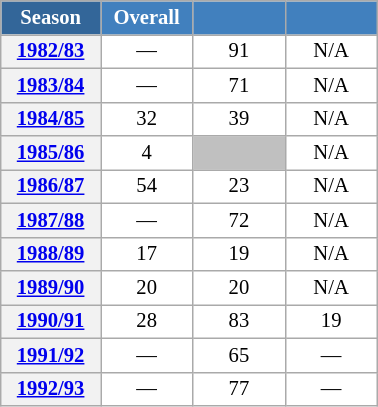<table class="wikitable" style="font-size:86%; text-align:center; border:grey solid 1px; border-collapse:collapse; background:#ffffff;">
<tr>
<th style="background-color:#369; color:white; width:60px;"> Season </th>
<th style="background-color:#4180be; color:white; width:55px;">Overall</th>
<th style="background-color:#4180be; color:white; width:55px;"></th>
<th style="background-color:#4180be; color:white; width:55px;"></th>
</tr>
<tr>
<th scope=row align=center><a href='#'>1982/83</a></th>
<td align=center>—</td>
<td align=center>91</td>
<td align=center>N/A</td>
</tr>
<tr>
<th scope=row align=center><a href='#'>1983/84</a></th>
<td align=center>—</td>
<td align=center>71</td>
<td align=center>N/A</td>
</tr>
<tr>
<th scope=row align=center><a href='#'>1984/85</a></th>
<td align=center>32</td>
<td align=center>39</td>
<td align=center>N/A</td>
</tr>
<tr>
<th scope=row align=center><a href='#'>1985/86</a></th>
<td align=center>4</td>
<td align=center bgcolor=silver></td>
<td align=center>N/A</td>
</tr>
<tr>
<th scope=row align=center><a href='#'>1986/87</a></th>
<td align=center>54</td>
<td align=center>23</td>
<td align=center>N/A</td>
</tr>
<tr>
<th scope=row align=center><a href='#'>1987/88</a></th>
<td align=center>—</td>
<td align=center>72</td>
<td align=center>N/A</td>
</tr>
<tr>
<th scope=row align=center><a href='#'>1988/89</a></th>
<td align=center>17</td>
<td align=center>19</td>
<td align=center>N/A</td>
</tr>
<tr>
<th scope=row align=center><a href='#'>1989/90</a></th>
<td align=center>20</td>
<td align=center>20</td>
<td align=center>N/A</td>
</tr>
<tr>
<th scope=row align=center><a href='#'>1990/91</a></th>
<td align=center>28</td>
<td align=center>83</td>
<td align=center>19</td>
</tr>
<tr>
<th scope=row align=center><a href='#'>1991/92</a></th>
<td align=center>—</td>
<td align=center>65</td>
<td align=center>—</td>
</tr>
<tr>
<th scope=row align=center><a href='#'>1992/93</a></th>
<td align=center>—</td>
<td align=center>77</td>
<td align=center>—</td>
</tr>
</table>
